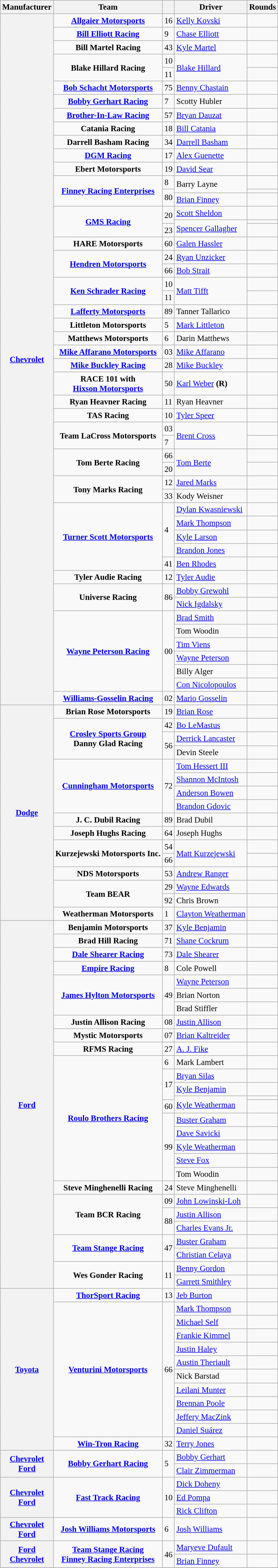<table class="wikitable" style="font-size: 95%;">
<tr>
<th>Manufacturer</th>
<th>Team</th>
<th></th>
<th>Driver</th>
<th>Rounds</th>
</tr>
<tr>
<th rowspan=52><a href='#'>Chevrolet</a></th>
<td style="text-align:center;"><strong><a href='#'>Allgaier Motorsports</a></strong></td>
<td>16</td>
<td><a href='#'>Kelly Kovski</a></td>
<td></td>
</tr>
<tr>
<td style="text-align:center;"><strong><a href='#'>Bill Elliott Racing</a></strong></td>
<td>9</td>
<td><a href='#'>Chase Elliott</a></td>
<td></td>
</tr>
<tr>
<td style="text-align:center;"><strong>Bill Martel Racing</strong></td>
<td>43</td>
<td><a href='#'>Kyle Martel</a></td>
<td></td>
</tr>
<tr>
<td rowspan=2 style="text-align:center;"><strong>Blake Hillard Racing</strong> </td>
<td>10</td>
<td rowspan=2><a href='#'>Blake Hillard</a></td>
<td></td>
</tr>
<tr>
<td>11</td>
<td></td>
</tr>
<tr>
<td style="text-align:center;"><strong><a href='#'>Bob Schacht Motorsports</a></strong></td>
<td>75</td>
<td><a href='#'>Benny Chastain</a></td>
<td></td>
</tr>
<tr>
<td style="text-align:center;"><strong><a href='#'>Bobby Gerhart Racing</a></strong></td>
<td>7</td>
<td>Scotty Hubler</td>
<td></td>
</tr>
<tr>
<td style="text-align:center;"><strong><a href='#'>Brother-In-Law Racing</a></strong></td>
<td>57</td>
<td><a href='#'>Bryan Dauzat</a></td>
<td></td>
</tr>
<tr>
<td style="text-align:center;"><strong>Catania Racing</strong></td>
<td>18</td>
<td><a href='#'>Bill Catania</a></td>
<td></td>
</tr>
<tr>
<td style="text-align:center;"><strong>Darrell Basham Racing</strong></td>
<td>34</td>
<td><a href='#'>Darrell Basham</a></td>
<td></td>
</tr>
<tr>
<td style="text-align:center;"><strong><a href='#'>DGM Racing</a></strong></td>
<td>17</td>
<td><a href='#'>Alex Guenette</a></td>
<td></td>
</tr>
<tr>
<td style="text-align:center;"><strong>Ebert Motorsports</strong></td>
<td>19</td>
<td><a href='#'>David Sear</a></td>
<td></td>
</tr>
<tr>
<td rowspan=3 style="text-align:center;"><strong><a href='#'>Finney Racing Enterprises</a></strong></td>
<td>8</td>
<td rowspan=2>Barry Layne</td>
<td></td>
</tr>
<tr>
<td rowspan=2>80</td>
<td></td>
</tr>
<tr>
<td><a href='#'>Brian Finney</a></td>
<td></td>
</tr>
<tr>
<td rowspan=3 style="text-align:center;"><strong><a href='#'>GMS Racing</a></strong></td>
<td rowspan=2>20</td>
<td><a href='#'>Scott Sheldon</a></td>
<td></td>
</tr>
<tr>
<td rowspan=2><a href='#'>Spencer Gallagher</a> </td>
<td></td>
</tr>
<tr>
<td>23</td>
<td></td>
</tr>
<tr>
<td style="text-align:center;"><strong>HARE Motorsports</strong></td>
<td>60</td>
<td><a href='#'>Galen Hassler</a></td>
<td></td>
</tr>
<tr>
<td rowspan=2 style="text-align:center;"><strong><a href='#'>Hendren Motorsports</a></strong></td>
<td>24</td>
<td><a href='#'>Ryan Unzicker</a></td>
<td></td>
</tr>
<tr>
<td>66</td>
<td><a href='#'>Bob Strait</a></td>
<td> </td>
</tr>
<tr>
<td rowspan=2 style="text-align:center;"><strong><a href='#'>Ken Schrader Racing</a></strong> </td>
<td>10</td>
<td rowspan=2><a href='#'>Matt Tifft</a></td>
<td></td>
</tr>
<tr>
<td>11</td>
<td></td>
</tr>
<tr>
<td style="text-align:center;"><strong><a href='#'>Lafferty Motorsports</a></strong></td>
<td>89</td>
<td>Tanner Tallarico</td>
<td></td>
</tr>
<tr>
<td style="text-align:center;"><strong>Littleton Motorsports</strong></td>
<td>5</td>
<td><a href='#'>Mark Littleton</a></td>
<td></td>
</tr>
<tr>
<td style="text-align:center;"><strong>Matthews Motorsports</strong></td>
<td>6</td>
<td>Darin Matthews</td>
<td></td>
</tr>
<tr>
<td style="text-align:center;"><strong><a href='#'>Mike Affarano Motorsports</a></strong></td>
<td>03</td>
<td><a href='#'>Mike Affarano</a></td>
<td></td>
</tr>
<tr>
<td style="text-align:center;"><strong><a href='#'>Mike Buckley Racing</a></strong></td>
<td>28</td>
<td><a href='#'>Mike Buckley</a></td>
<td></td>
</tr>
<tr>
<td style="text-align:center;"><strong>RACE 101 with <br> <a href='#'>Hixson Motorsports</a></strong></td>
<td>50</td>
<td><a href='#'>Karl Weber</a> <strong>(R)</strong></td>
<td></td>
</tr>
<tr>
<td style="text-align:center;"><strong>Ryan Heavner Racing</strong> </td>
<td>11</td>
<td>Ryan Heavner</td>
<td></td>
</tr>
<tr>
<td style="text-align:center;"><strong>TAS Racing</strong></td>
<td>10</td>
<td><a href='#'>Tyler Speer</a></td>
<td></td>
</tr>
<tr>
<td rowspan=2 style="text-align:center;"><strong>Team LaCross Motorsports</strong></td>
<td>03</td>
<td rowspan=2><a href='#'>Brent Cross</a></td>
<td></td>
</tr>
<tr>
<td>7</td>
<td></td>
</tr>
<tr>
<td rowspan=2 style="text-align:center;"><strong>Tom Berte Racing</strong></td>
<td>66</td>
<td rowspan=2><a href='#'>Tom Berte</a></td>
<td> </td>
</tr>
<tr>
<td>20</td>
<td></td>
</tr>
<tr>
<td rowspan=2 style="text-align:center;"><strong>Tony Marks Racing</strong></td>
<td>12</td>
<td><a href='#'>Jared Marks</a></td>
<td></td>
</tr>
<tr>
<td>33</td>
<td>Kody Weisner</td>
<td></td>
</tr>
<tr>
<td rowspan=5 style="text-align:center;"><strong><a href='#'>Turner Scott Motorsports</a></strong></td>
<td rowspan=4>4</td>
<td><a href='#'>Dylan Kwasniewski</a></td>
<td></td>
</tr>
<tr>
<td><a href='#'>Mark Thompson</a></td>
<td></td>
</tr>
<tr>
<td><a href='#'>Kyle Larson</a></td>
<td></td>
</tr>
<tr>
<td><a href='#'>Brandon Jones</a></td>
<td></td>
</tr>
<tr>
<td>41</td>
<td><a href='#'>Ben Rhodes</a></td>
<td></td>
</tr>
<tr>
<td style="text-align:center;"><strong>Tyler Audie Racing</strong></td>
<td>12</td>
<td><a href='#'>Tyler Audie</a></td>
<td></td>
</tr>
<tr>
<td rowspan=2 style="text-align:center;"><strong>Universe Racing</strong></td>
<td rowspan=2>86</td>
<td><a href='#'>Bobby Grewohl</a></td>
<td></td>
</tr>
<tr>
<td><a href='#'>Nick Igdalsky</a></td>
<td></td>
</tr>
<tr>
<td rowspan=6 style="text-align:center;"><strong><a href='#'>Wayne Peterson Racing</a></strong></td>
<td rowspan=6>00</td>
<td><a href='#'>Brad Smith</a></td>
<td></td>
</tr>
<tr>
<td>Tom Woodin</td>
<td></td>
</tr>
<tr>
<td><a href='#'>Tim Viens</a></td>
<td></td>
</tr>
<tr>
<td><a href='#'>Wayne Peterson</a></td>
<td></td>
</tr>
<tr>
<td>Billy Alger</td>
<td></td>
</tr>
<tr>
<td><a href='#'>Con Nicolopoulos</a></td>
<td></td>
</tr>
<tr>
<td style="text-align:center;"><strong><a href='#'>Williams-Gosselin Racing</a></strong></td>
<td>02</td>
<td><a href='#'>Mario Gosselin</a></td>
<td></td>
</tr>
<tr>
<th rowspan=16><a href='#'>Dodge</a></th>
<td style="text-align:center;"><strong>Brian Rose Motorsports</strong></td>
<td>19</td>
<td><a href='#'>Brian Rose</a></td>
<td></td>
</tr>
<tr>
<td rowspan=3 style="text-align:center;"><strong><a href='#'>Crosley Sports Group</a> <br> Danny Glad Racing</strong></td>
<td>42</td>
<td><a href='#'>Bo LeMastus</a></td>
<td></td>
</tr>
<tr>
<td rowspan=2>56</td>
<td><a href='#'>Derrick Lancaster</a></td>
<td></td>
</tr>
<tr>
<td>Devin Steele</td>
<td></td>
</tr>
<tr>
<td rowspan=4 style="text-align:center;"><strong><a href='#'>Cunningham Motorsports</a></strong></td>
<td rowspan=4>72</td>
<td><a href='#'>Tom Hessert III</a></td>
<td></td>
</tr>
<tr>
<td><a href='#'>Shannon McIntosh</a></td>
<td></td>
</tr>
<tr>
<td><a href='#'>Anderson Bowen</a></td>
<td></td>
</tr>
<tr>
<td><a href='#'>Brandon Gdovic</a></td>
<td></td>
</tr>
<tr>
<td style="text-align:center;"><strong>J. C. Dubil Racing</strong></td>
<td>89</td>
<td>Brad Dubil</td>
<td></td>
</tr>
<tr>
<td style="text-align:center;"><strong>Joseph Hughs Racing</strong></td>
<td>64</td>
<td>Joseph Hughs</td>
<td></td>
</tr>
<tr>
<td rowspan=2 style="text-align:center;"><strong>Kurzejewski Motorsports Inc.</strong></td>
<td>54</td>
<td rowspan=2><a href='#'>Matt Kurzejewski</a></td>
<td></td>
</tr>
<tr>
<td>66</td>
<td> </td>
</tr>
<tr>
<td style="text-align:center;"><strong>NDS Motorsports</strong></td>
<td>53</td>
<td><a href='#'>Andrew Ranger</a></td>
<td></td>
</tr>
<tr>
<td rowspan=2 style="text-align:center;"><strong>Team BEAR</strong></td>
<td>29</td>
<td><a href='#'>Wayne Edwards</a></td>
<td></td>
</tr>
<tr>
<td>92</td>
<td>Chris Brown</td>
<td></td>
</tr>
<tr>
<td style="text-align:center;"><strong>Weatherman Motorsports</strong></td>
<td>1</td>
<td><a href='#'>Clayton Weatherman</a></td>
<td></td>
</tr>
<tr>
<th rowspan=28><a href='#'>Ford</a></th>
<td style="text-align:center;"><strong>Benjamin Motorsports</strong></td>
<td>37</td>
<td><a href='#'>Kyle Benjamin</a></td>
<td></td>
</tr>
<tr>
<td style="text-align:center;"><strong>Brad Hill Racing</strong></td>
<td>71</td>
<td><a href='#'>Shane Cockrum</a></td>
<td></td>
</tr>
<tr>
<td style="text-align:center;"><strong><a href='#'>Dale Shearer Racing</a></strong></td>
<td>73</td>
<td><a href='#'>Dale Shearer</a></td>
<td></td>
</tr>
<tr>
<td style="text-align:center;"><strong><a href='#'>Empire Racing</a></strong></td>
<td>8</td>
<td>Cole Powell</td>
<td></td>
</tr>
<tr>
<td rowspan=3 style="text-align:center;"><strong><a href='#'>James Hylton Motorsports</a></strong></td>
<td rowspan=3>49</td>
<td><a href='#'>Wayne Peterson</a></td>
<td></td>
</tr>
<tr>
<td>Brian Norton</td>
<td></td>
</tr>
<tr>
<td>Brad Stiffler</td>
<td></td>
</tr>
<tr>
<td style="text-align:center;"><strong>Justin Allison Racing</strong></td>
<td>08</td>
<td><a href='#'>Justin Allison</a></td>
<td></td>
</tr>
<tr>
<td style="text-align:center;"><strong>Mystic Motorsports</strong></td>
<td>07</td>
<td><a href='#'>Brian Kaltreider</a></td>
<td></td>
</tr>
<tr>
<td style="text-align:center;"><strong>RFMS Racing</strong></td>
<td>27</td>
<td><a href='#'>A. J. Fike</a></td>
<td></td>
</tr>
<tr>
<td rowspan=10 style="text-align:center;"><strong><a href='#'>Roulo Brothers Racing</a></strong></td>
<td>6</td>
<td>Mark Lambert</td>
<td></td>
</tr>
<tr>
<td rowspan=3>17</td>
<td><a href='#'>Bryan Silas</a></td>
<td></td>
</tr>
<tr>
<td><a href='#'>Kyle Benjamin</a></td>
<td></td>
</tr>
<tr>
<td rowspan=2><a href='#'>Kyle Weatherman</a></td>
<td></td>
</tr>
<tr>
<td>60</td>
<td></td>
</tr>
<tr>
<td rowspan=5>99</td>
<td><a href='#'>Buster Graham</a></td>
<td></td>
</tr>
<tr>
<td><a href='#'>Dave Savicki</a></td>
<td></td>
</tr>
<tr>
<td><a href='#'>Kyle Weatherman</a></td>
<td></td>
</tr>
<tr>
<td><a href='#'>Steve Fox</a></td>
<td></td>
</tr>
<tr>
<td>Tom Woodin</td>
<td></td>
</tr>
<tr>
<td style="text-align:center;"><strong>Steve Minghenelli Racing</strong></td>
<td>24</td>
<td>Steve Minghenelli</td>
<td></td>
</tr>
<tr>
<td rowspan=3 style="text-align:center;"><strong>Team BCR Racing</strong></td>
<td>09</td>
<td><a href='#'>John Lowinski-Loh</a></td>
<td></td>
</tr>
<tr>
<td rowspan=2>88</td>
<td><a href='#'>Justin Allison</a></td>
<td></td>
</tr>
<tr>
<td><a href='#'>Charles Evans Jr.</a></td>
<td></td>
</tr>
<tr>
<td rowspan=2 style="text-align:center;"><strong><a href='#'>Team Stange Racing</a></strong></td>
<td rowspan=2>47</td>
<td><a href='#'>Buster Graham</a></td>
<td></td>
</tr>
<tr>
<td><a href='#'>Christian Celaya</a></td>
<td></td>
</tr>
<tr>
<td rowspan=2 style="text-align:center;"><strong>Wes Gonder Racing</strong></td>
<td rowspan=2>11</td>
<td><a href='#'>Benny Gordon</a></td>
<td></td>
</tr>
<tr>
<td><a href='#'>Garrett Smithley</a></td>
<td></td>
</tr>
<tr>
<th rowspan=12><a href='#'>Toyota</a></th>
<td style="text-align:center;"><strong><a href='#'>ThorSport Racing</a></strong></td>
<td>13</td>
<td><a href='#'>Jeb Burton</a></td>
<td></td>
</tr>
<tr>
<td rowspan=10 style="text-align:center;"><strong><a href='#'>Venturini Motorsports</a></strong></td>
<td rowspan=10>66</td>
<td><a href='#'>Mark Thompson</a></td>
<td></td>
</tr>
<tr>
<td><a href='#'>Michael Self</a></td>
<td></td>
</tr>
<tr>
<td><a href='#'>Frankie Kimmel</a></td>
<td></td>
</tr>
<tr>
<td><a href='#'>Justin Haley</a></td>
<td></td>
</tr>
<tr>
<td><a href='#'>Austin Theriault</a></td>
<td></td>
</tr>
<tr>
<td>Nick Barstad</td>
<td></td>
</tr>
<tr>
<td><a href='#'>Leilani Munter</a></td>
<td></td>
</tr>
<tr>
<td><a href='#'>Brennan Poole</a></td>
<td></td>
</tr>
<tr>
<td><a href='#'>Jeffery MacZink</a></td>
<td></td>
</tr>
<tr>
<td><a href='#'>Daniel Suárez</a></td>
<td></td>
</tr>
<tr>
<td style="text-align:center;"><strong><a href='#'>Win-Tron Racing</a></strong></td>
<td>32</td>
<td><a href='#'>Terry Jones</a></td>
<td></td>
</tr>
<tr>
<th rowspan=2><a href='#'>Chevrolet</a> <small></small> <br> <a href='#'>Ford</a> <small></small></th>
<td rowspan=2 style="text-align:center;"><strong><a href='#'>Bobby Gerhart Racing</a></strong></td>
<td rowspan=2>5</td>
<td><a href='#'>Bobby Gerhart</a></td>
<td></td>
</tr>
<tr>
<td><a href='#'>Clair Zimmerman</a></td>
<td></td>
</tr>
<tr>
<th rowspan=3><a href='#'>Chevrolet</a> <small></small> <br> <a href='#'>Ford</a> <small></small></th>
<td rowspan=3 style="text-align:center;"><strong><a href='#'>Fast Track Racing</a></strong></td>
<td rowspan=3>10</td>
<td><a href='#'>Dick Doheny</a></td>
<td></td>
</tr>
<tr>
<td><a href='#'>Ed Pompa</a></td>
<td></td>
</tr>
<tr>
<td><a href='#'>Rick Clifton</a></td>
<td></td>
</tr>
<tr>
<th><a href='#'>Chevrolet</a> <br> <a href='#'>Ford</a></th>
<td style="text-align:center;"><strong><a href='#'>Josh Williams Motorsports</a></strong></td>
<td>6</td>
<td><a href='#'>Josh Williams</a></td>
<td></td>
</tr>
<tr>
<th rowspan=2><a href='#'>Ford</a> <br> <a href='#'>Chevrolet</a></th>
<td rowspan=2 style="text-align:center;"><strong><a href='#'>Team Stange Racing</a></strong> <small></small> <br> <strong><a href='#'>Finney Racing Enterprises</a></strong> <small></small></td>
<td rowspan=2>46</td>
<td><a href='#'>Maryeve Dufault</a></td>
<td></td>
</tr>
<tr>
<td><a href='#'>Brian Finney</a></td>
<td></td>
</tr>
<tr>
</tr>
</table>
